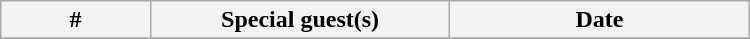<table class="wikitable plainrowheaders" style="width:500px;">
<tr>
<th style="width:10%;">#</th>
<th style="width:20%;">Special guest(s)</th>
<th style="width:20%;">Date</th>
</tr>
<tr>
</tr>
</table>
